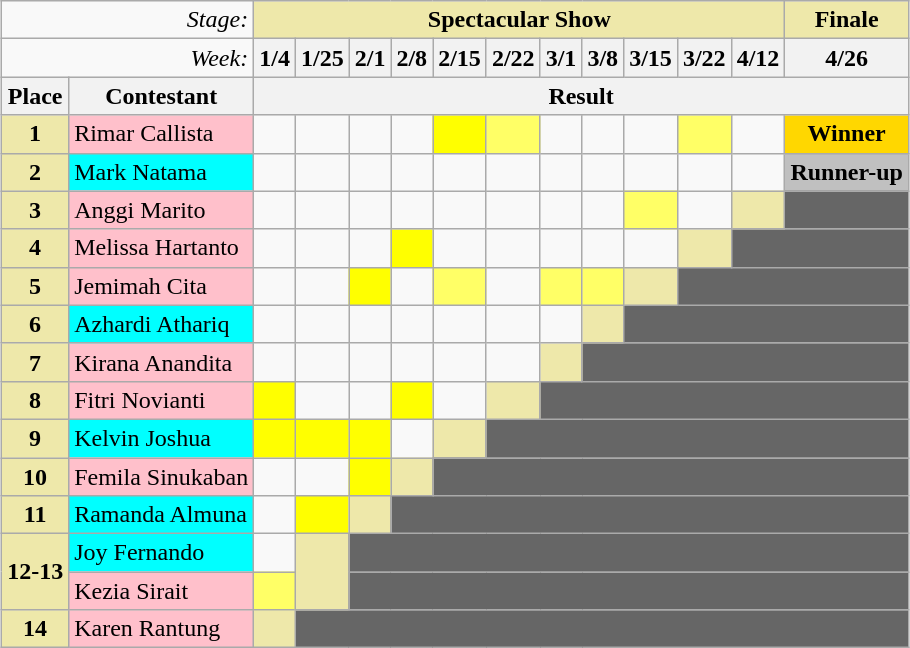<table class="wikitable" style="margin: 1em auto;">
<tr>
<td colspan="2" align="right"><em>Stage:</em></td>
<td colspan="11" bgcolor="palegoldenrod" align="Center"><strong>Spectacular Show</strong></td>
<td bgcolor="palegoldenrod" align="Center"><strong>Finale</strong></td>
</tr>
<tr>
<td colspan="2" align="right"><em>Week:</em></td>
<th>1/4</th>
<th>1/25</th>
<th>2/1</th>
<th>2/8</th>
<th>2/15</th>
<th>2/22</th>
<th>3/1</th>
<th>3/8</th>
<th>3/15</th>
<th>3/22</th>
<th>4/12</th>
<th>4/26</th>
</tr>
<tr>
<th>Place</th>
<th>Contestant</th>
<th colspan="12" align="center">Result</th>
</tr>
<tr>
<td align="center" bgcolor="palegoldenrod"><strong>1</strong></td>
<td bgcolor="pink">Rimar Callista</td>
<td></td>
<td></td>
<td></td>
<td></td>
<td bgcolor="FFFF00" align="center"></td>
<td bgcolor="FFFF66" align="center"></td>
<td></td>
<td></td>
<td></td>
<td bgcolor="FFFF66" align="center"></td>
<td></td>
<td align="center" bgcolor="gold"><strong>Winner</strong></td>
</tr>
<tr>
<td align="center" bgcolor="palegoldenrod"><strong>2</strong></td>
<td bgcolor="cyan">Mark Natama</td>
<td></td>
<td></td>
<td></td>
<td></td>
<td></td>
<td></td>
<td></td>
<td></td>
<td></td>
<td></td>
<td></td>
<td align="center" bgcolor="silver"><strong>Runner-up</strong></td>
</tr>
<tr>
<td align="center" bgcolor="palegoldenrod"><strong>3</strong></td>
<td bgcolor="pink">Anggi Marito</td>
<td></td>
<td></td>
<td></td>
<td></td>
<td></td>
<td></td>
<td></td>
<td></td>
<td bgcolor="FFFF66" align="center"></td>
<td></td>
<td bgcolor="palegoldenrod" align="center"></td>
<td colspan="1" bgcolor="666666"></td>
</tr>
<tr>
<td align="center" bgcolor="palegoldenrod"><strong>4</strong></td>
<td bgcolor="pink">Melissa Hartanto</td>
<td></td>
<td></td>
<td></td>
<td bgcolor="FFFF00" align="center"></td>
<td></td>
<td></td>
<td></td>
<td></td>
<td></td>
<td bgcolor="palegoldenrod" align="center"></td>
<td colspan="4" bgcolor="666666"></td>
</tr>
<tr>
<td align="center" bgcolor="palegoldenrod"><strong>5</strong></td>
<td bgcolor="pink">Jemimah Cita</td>
<td></td>
<td></td>
<td bgcolor="FFFF00" align="center"></td>
<td></td>
<td bgcolor="FFFF66" align="center"></td>
<td></td>
<td bgcolor="FFFF66" align="center"></td>
<td bgcolor="FFFF66" align="center"></td>
<td bgcolor="palegoldenrod" align="center"></td>
<td colspan="5" bgcolor="666666"></td>
</tr>
<tr>
<td align="center" bgcolor="palegoldenrod"><strong>6</strong></td>
<td bgcolor="cyan">Azhardi Athariq</td>
<td></td>
<td></td>
<td></td>
<td></td>
<td></td>
<td></td>
<td></td>
<td bgcolor="palegoldenrod" align="center"></td>
<td colspan="6" bgcolor="666666"></td>
</tr>
<tr>
<td align="center" bgcolor="palegoldenrod"><strong>7</strong></td>
<td bgcolor="pink">Kirana Anandita</td>
<td></td>
<td></td>
<td></td>
<td></td>
<td></td>
<td></td>
<td bgcolor="palegoldenrod" align="center"></td>
<td colspan="7" bgcolor="666666"></td>
</tr>
<tr>
<td align="center" bgcolor="palegoldenrod"><strong>8</strong></td>
<td bgcolor="pink">Fitri Novianti</td>
<td bgcolor="FFFF00" align="center"></td>
<td></td>
<td></td>
<td bgcolor="FFFF00" align="center"></td>
<td></td>
<td bgcolor="palegoldenrod" align="center"></td>
<td colspan="8" bgcolor="666666"></td>
</tr>
<tr>
<td align="center" bgcolor="palegoldenrod"><strong>9</strong></td>
<td bgcolor="cyan">Kelvin Joshua</td>
<td bgcolor="FFFF00" align="center"></td>
<td bgcolor="FFFF00" align="center"></td>
<td bgcolor="FFFF00" align="center"></td>
<td></td>
<td bgcolor="palegoldenrod" align="center"></td>
<td colspan="9" bgcolor="666666"></td>
</tr>
<tr>
<td align="center" bgcolor="palegoldenrod"><strong>10</strong></td>
<td bgcolor="pink">Femila Sinukaban</td>
<td></td>
<td></td>
<td bgcolor="FFFF00" align="center"></td>
<td bgcolor="palegoldenrod" align="center"></td>
<td colspan="10" bgcolor="666666"></td>
</tr>
<tr>
<td align="center" bgcolor="palegoldenrod"><strong>11</strong></td>
<td bgcolor="cyan">Ramanda Almuna</td>
<td></td>
<td bgcolor="FFFF00" align="center"></td>
<td bgcolor="palegoldenrod" align="center"></td>
<td colspan="11" bgcolor="666666"></td>
</tr>
<tr>
<td rowspan="2" align="center" bgcolor="palegoldenrod"><strong>12-13</strong></td>
<td bgcolor="cyan">Joy Fernando</td>
<td></td>
<td rowspan="2" bgcolor="palegoldenrod" align="center"></td>
<td colspan="12" bgcolor="666666"></td>
</tr>
<tr>
<td bgcolor="pink">Kezia Sirait</td>
<td bgcolor="FFFF66" align="center"></td>
<td colspan="13" bgcolor="666666"></td>
</tr>
<tr>
<td align="center" bgcolor="palegoldenrod"><strong>14</strong></td>
<td bgcolor="pink">Karen Rantung</td>
<td bgcolor="palegoldenrod" align="center"></td>
<td colspan="14" bgcolor="666666"></td>
</tr>
</table>
